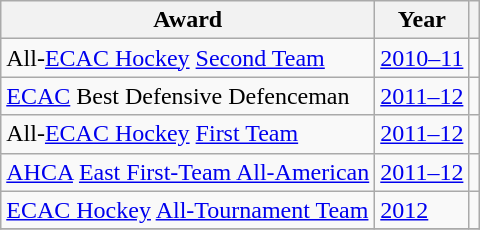<table class="wikitable">
<tr>
<th>Award</th>
<th>Year</th>
<th></th>
</tr>
<tr>
<td>All-<a href='#'>ECAC Hockey</a> <a href='#'>Second Team</a></td>
<td><a href='#'>2010–11</a></td>
<td></td>
</tr>
<tr>
<td><a href='#'>ECAC</a> Best Defensive Defenceman</td>
<td><a href='#'>2011–12</a></td>
<td></td>
</tr>
<tr>
<td>All-<a href='#'>ECAC Hockey</a> <a href='#'>First Team</a></td>
<td><a href='#'>2011–12</a></td>
<td></td>
</tr>
<tr>
<td><a href='#'>AHCA</a> <a href='#'>East First-Team All-American</a></td>
<td><a href='#'>2011–12</a></td>
<td></td>
</tr>
<tr>
<td><a href='#'>ECAC Hockey</a> <a href='#'>All-Tournament Team</a></td>
<td><a href='#'>2012</a></td>
<td></td>
</tr>
<tr>
</tr>
</table>
